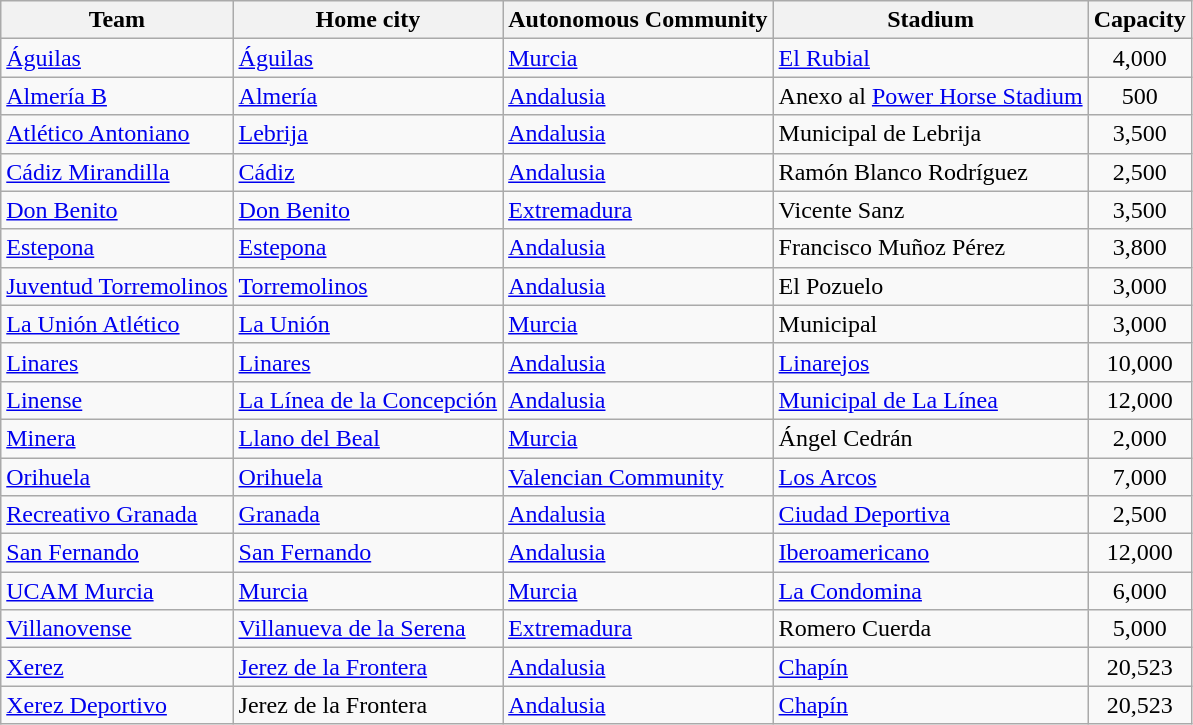<table class="wikitable sortable">
<tr>
<th>Team</th>
<th>Home city</th>
<th>Autonomous Community</th>
<th>Stadium</th>
<th>Capacity</th>
</tr>
<tr>
<td><a href='#'>Águilas</a></td>
<td><a href='#'>Águilas</a></td>
<td><a href='#'>Murcia</a></td>
<td><a href='#'>El Rubial</a></td>
<td align=center>4,000</td>
</tr>
<tr>
<td><a href='#'>Almería B</a></td>
<td><a href='#'>Almería</a></td>
<td><a href='#'>Andalusia</a></td>
<td>Anexo al <a href='#'>Power Horse Stadium</a></td>
<td align=center>500</td>
</tr>
<tr>
<td><a href='#'>Atlético Antoniano</a></td>
<td><a href='#'>Lebrija</a></td>
<td><a href='#'>Andalusia</a></td>
<td>Municipal de Lebrija</td>
<td align=center>3,500</td>
</tr>
<tr>
<td><a href='#'>Cádiz Mirandilla</a></td>
<td><a href='#'>Cádiz</a></td>
<td><a href='#'>Andalusia</a></td>
<td>Ramón Blanco Rodríguez</td>
<td align=center>2,500</td>
</tr>
<tr>
<td><a href='#'>Don Benito</a></td>
<td><a href='#'>Don Benito</a></td>
<td><a href='#'>Extremadura</a></td>
<td>Vicente Sanz</td>
<td align=center>3,500</td>
</tr>
<tr>
<td><a href='#'>Estepona</a></td>
<td><a href='#'>Estepona</a></td>
<td><a href='#'>Andalusia</a></td>
<td>Francisco Muñoz Pérez</td>
<td align=center>3,800</td>
</tr>
<tr>
<td><a href='#'>Juventud Torremolinos</a></td>
<td><a href='#'>Torremolinos</a></td>
<td><a href='#'>Andalusia</a></td>
<td>El Pozuelo</td>
<td align=center>3,000</td>
</tr>
<tr>
<td><a href='#'>La Unión Atlético</a></td>
<td><a href='#'>La Unión</a></td>
<td><a href='#'>Murcia</a></td>
<td>Municipal</td>
<td align=center>3,000</td>
</tr>
<tr>
<td><a href='#'>Linares</a></td>
<td><a href='#'>Linares</a></td>
<td><a href='#'>Andalusia</a></td>
<td><a href='#'>Linarejos</a></td>
<td align=center>10,000</td>
</tr>
<tr>
<td><a href='#'>Linense</a></td>
<td><a href='#'>La Línea de la Concepción</a></td>
<td><a href='#'>Andalusia</a></td>
<td><a href='#'>Municipal de La Línea</a></td>
<td align=center>12,000</td>
</tr>
<tr>
<td><a href='#'>Minera</a></td>
<td><a href='#'>Llano del Beal</a></td>
<td><a href='#'>Murcia</a></td>
<td>Ángel Cedrán</td>
<td align=center>2,000</td>
</tr>
<tr>
<td><a href='#'>Orihuela</a></td>
<td><a href='#'>Orihuela</a></td>
<td><a href='#'>Valencian Community</a></td>
<td><a href='#'>Los Arcos</a></td>
<td align=center>7,000</td>
</tr>
<tr>
<td><a href='#'>Recreativo Granada</a></td>
<td><a href='#'>Granada</a></td>
<td><a href='#'>Andalusia</a></td>
<td><a href='#'>Ciudad Deportiva</a></td>
<td align=center>2,500</td>
</tr>
<tr>
<td><a href='#'>San Fernando</a></td>
<td><a href='#'>San Fernando</a></td>
<td><a href='#'>Andalusia</a></td>
<td><a href='#'>Iberoamericano</a></td>
<td align=center>12,000</td>
</tr>
<tr>
<td><a href='#'>UCAM Murcia</a></td>
<td><a href='#'>Murcia</a></td>
<td><a href='#'>Murcia</a></td>
<td><a href='#'>La Condomina</a></td>
<td align=center>6,000</td>
</tr>
<tr>
<td><a href='#'>Villanovense</a></td>
<td><a href='#'>Villanueva de la Serena</a></td>
<td><a href='#'>Extremadura</a></td>
<td>Romero Cuerda</td>
<td align=center>5,000</td>
</tr>
<tr>
<td><a href='#'>Xerez</a></td>
<td><a href='#'>Jerez de la Frontera</a></td>
<td><a href='#'>Andalusia</a></td>
<td><a href='#'>Chapín</a></td>
<td align=center>20,523</td>
</tr>
<tr>
<td><a href='#'>Xerez Deportivo</a></td>
<td>Jerez de la Frontera</td>
<td><a href='#'>Andalusia</a></td>
<td><a href='#'>Chapín</a></td>
<td align=center>20,523</td>
</tr>
</table>
